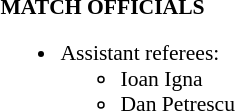<table width=100% style="font-size: 90%">
<tr>
<td width=50% valign=top><br><strong>MATCH OFFICIALS</strong><ul><li>Assistant referees:<ul><li> Ioan Igna</li><li> Dan Petrescu</li></ul></li></ul></td>
</tr>
</table>
